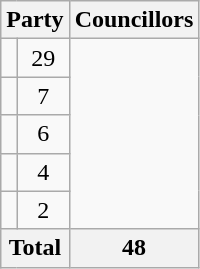<table class="wikitable">
<tr>
<th colspan="2">Party</th>
<th>Councillors</th>
</tr>
<tr>
<td></td>
<td align=center>29</td>
</tr>
<tr>
<td></td>
<td align=center>7</td>
</tr>
<tr>
<td></td>
<td align=center>6</td>
</tr>
<tr>
<td></td>
<td align=center>4</td>
</tr>
<tr>
<td></td>
<td align=center>2</td>
</tr>
<tr>
<th colspan=2>Total</th>
<th align=center>48</th>
</tr>
</table>
